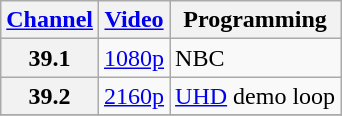<table class="wikitable">
<tr>
<th><a href='#'>Channel</a></th>
<th><a href='#'>Video</a></th>
<th>Programming</th>
</tr>
<tr>
<th scope = "row">39.1</th>
<td><a href='#'>1080p</a></td>
<td>NBC</td>
</tr>
<tr>
<th scope = "row">39.2</th>
<td><a href='#'>2160p</a></td>
<td><a href='#'>UHD</a> demo loop</td>
</tr>
<tr>
</tr>
</table>
